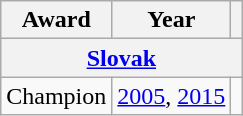<table class="wikitable">
<tr>
<th>Award</th>
<th>Year</th>
<th></th>
</tr>
<tr>
<th colspan="3"><a href='#'>Slovak</a></th>
</tr>
<tr>
<td>Champion</td>
<td><a href='#'>2005</a>, <a href='#'>2015</a></td>
<td></td>
</tr>
</table>
